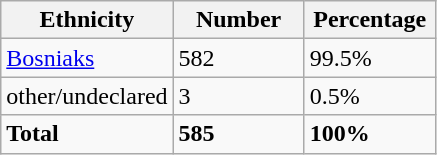<table class="wikitable">
<tr>
<th width="100px">Ethnicity</th>
<th width="80px">Number</th>
<th width="80px">Percentage</th>
</tr>
<tr>
<td><a href='#'>Bosniaks</a></td>
<td>582</td>
<td>99.5%</td>
</tr>
<tr>
<td>other/undeclared</td>
<td>3</td>
<td>0.5%</td>
</tr>
<tr>
<td><strong>Total</strong></td>
<td><strong>585</strong></td>
<td><strong>100%</strong></td>
</tr>
</table>
